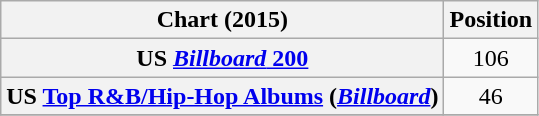<table class="wikitable sortable plainrowheaders">
<tr>
<th scope="col">Chart (2015)</th>
<th scope="col">Position</th>
</tr>
<tr>
<th scope="row">US <a href='#'><em>Billboard</em> 200</a></th>
<td style="text-align:center;">106</td>
</tr>
<tr>
<th scope="row">US <a href='#'>Top R&B/Hip-Hop Albums</a> (<a href='#'><em>Billboard</em></a>)</th>
<td style="text-align:center;">46</td>
</tr>
<tr>
</tr>
</table>
